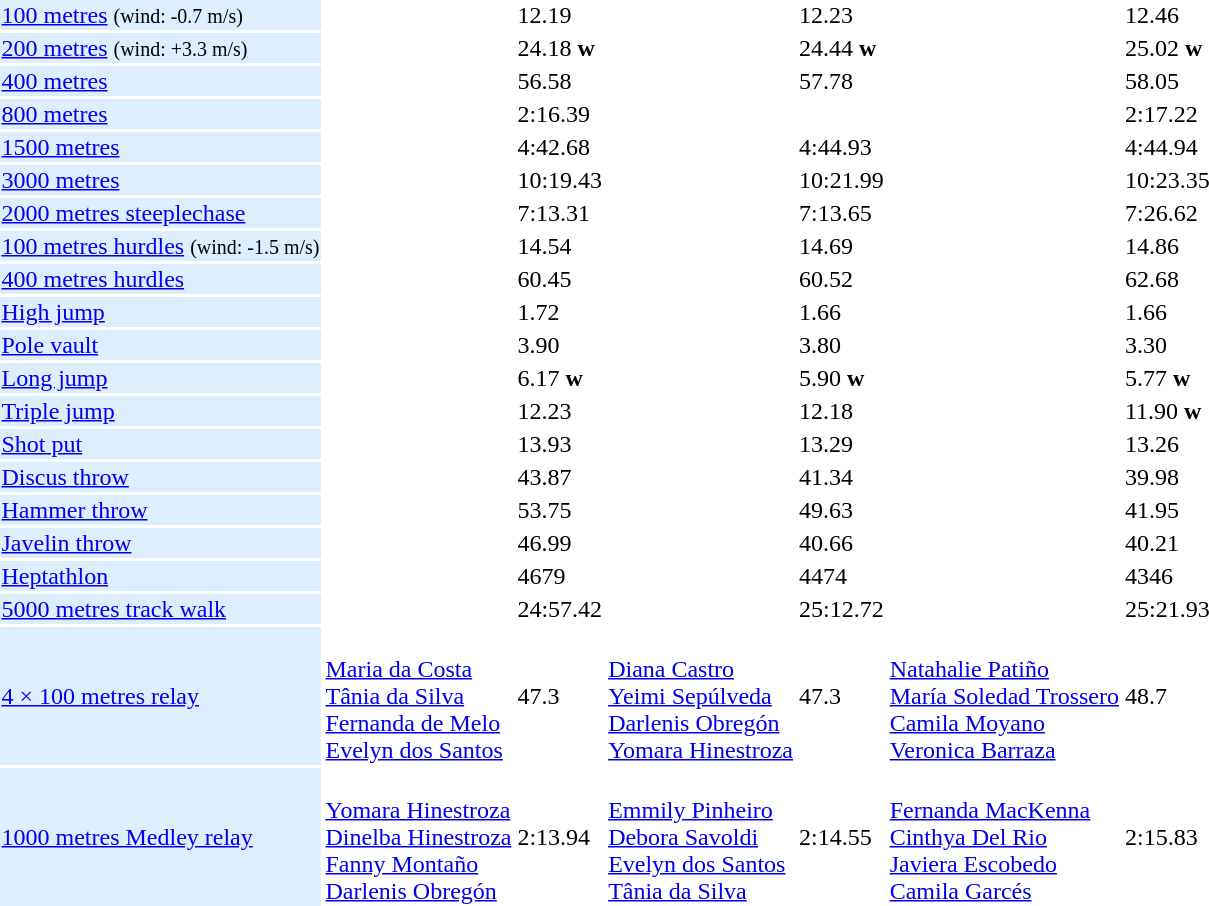<table>
<tr>
<td bgcolor = DDEEFF><a href='#'>100 metres</a> <small>(wind: -0.7 m/s)</small></td>
<td></td>
<td>12.19</td>
<td></td>
<td>12.23</td>
<td></td>
<td>12.46</td>
</tr>
<tr>
<td bgcolor = DDEEFF><a href='#'>200 metres</a> <small>(wind: +3.3 m/s)</small></td>
<td></td>
<td>24.18 <strong>w</strong></td>
<td></td>
<td>24.44 <strong>w</strong></td>
<td></td>
<td>25.02 <strong>w</strong></td>
</tr>
<tr>
<td bgcolor = DDEEFF><a href='#'>400 metres</a></td>
<td></td>
<td>56.58</td>
<td></td>
<td>57.78</td>
<td></td>
<td>58.05</td>
</tr>
<tr>
<td bgcolor = DDEEFF><a href='#'>800 metres</a></td>
<td> <br> </td>
<td>2:16.39</td>
<td></td>
<td></td>
<td></td>
<td>2:17.22</td>
</tr>
<tr>
<td bgcolor = DDEEFF><a href='#'>1500 metres</a></td>
<td></td>
<td>4:42.68</td>
<td></td>
<td>4:44.93</td>
<td></td>
<td>4:44.94</td>
</tr>
<tr>
<td bgcolor = DDEEFF><a href='#'>3000 metres</a></td>
<td></td>
<td>10:19.43</td>
<td></td>
<td>10:21.99</td>
<td></td>
<td>10:23.35</td>
</tr>
<tr>
<td bgcolor = DDEEFF><a href='#'>2000 metres steeplechase</a></td>
<td></td>
<td>7:13.31</td>
<td></td>
<td>7:13.65</td>
<td></td>
<td>7:26.62</td>
</tr>
<tr>
<td bgcolor = DDEEFF><a href='#'>100 metres hurdles</a> <small>(wind: -1.5 m/s)</small></td>
<td></td>
<td>14.54</td>
<td></td>
<td>14.69</td>
<td></td>
<td>14.86</td>
</tr>
<tr>
<td bgcolor = DDEEFF><a href='#'>400 metres hurdles</a></td>
<td></td>
<td>60.45</td>
<td></td>
<td>60.52</td>
<td></td>
<td>62.68</td>
</tr>
<tr>
<td bgcolor = DDEEFF><a href='#'>High jump</a></td>
<td></td>
<td>1.72</td>
<td></td>
<td>1.66</td>
<td></td>
<td>1.66</td>
</tr>
<tr>
<td bgcolor = DDEEFF><a href='#'>Pole vault</a></td>
<td></td>
<td>3.90</td>
<td></td>
<td>3.80</td>
<td></td>
<td>3.30</td>
</tr>
<tr>
<td bgcolor = DDEEFF><a href='#'>Long jump</a></td>
<td></td>
<td>6.17 <strong>w</strong></td>
<td></td>
<td>5.90 <strong>w</strong></td>
<td></td>
<td>5.77 <strong>w</strong></td>
</tr>
<tr>
<td bgcolor = DDEEFF><a href='#'>Triple jump</a></td>
<td></td>
<td>12.23</td>
<td></td>
<td>12.18</td>
<td></td>
<td>11.90 <strong>w</strong></td>
</tr>
<tr>
<td bgcolor = DDEEFF><a href='#'>Shot put</a></td>
<td></td>
<td>13.93</td>
<td></td>
<td>13.29</td>
<td></td>
<td>13.26</td>
</tr>
<tr>
<td bgcolor = DDEEFF><a href='#'>Discus throw</a></td>
<td></td>
<td>43.87</td>
<td></td>
<td>41.34</td>
<td></td>
<td>39.98</td>
</tr>
<tr>
<td bgcolor = DDEEFF><a href='#'>Hammer throw</a></td>
<td></td>
<td>53.75</td>
<td></td>
<td>49.63</td>
<td></td>
<td>41.95</td>
</tr>
<tr>
<td bgcolor = DDEEFF><a href='#'>Javelin throw</a></td>
<td></td>
<td>46.99</td>
<td></td>
<td>40.66</td>
<td></td>
<td>40.21</td>
</tr>
<tr>
<td bgcolor = DDEEFF><a href='#'>Heptathlon</a></td>
<td></td>
<td>4679</td>
<td></td>
<td>4474</td>
<td></td>
<td>4346</td>
</tr>
<tr>
<td bgcolor = DDEEFF><a href='#'>5000 metres track walk</a></td>
<td></td>
<td>24:57.42</td>
<td></td>
<td>25:12.72</td>
<td></td>
<td>25:21.93</td>
</tr>
<tr>
<td bgcolor = DDEEFF><a href='#'>4 × 100 metres relay</a></td>
<td> <br> <a href='#'>Maria da Costa</a> <br> <a href='#'>Tânia da Silva</a> <br> <a href='#'>Fernanda de Melo</a> <br> <a href='#'>Evelyn dos Santos</a></td>
<td>47.3</td>
<td> <br> <a href='#'>Diana Castro</a> <br> <a href='#'>Yeimi Sepúlveda</a> <br> <a href='#'>Darlenis Obregón</a> <br> <a href='#'>Yomara Hinestroza</a></td>
<td>47.3</td>
<td> <br> <a href='#'>Natahalie Patiño</a> <br> <a href='#'>María Soledad Trossero</a> <br> <a href='#'>Camila Moyano</a> <br> <a href='#'>Veronica Barraza</a></td>
<td>48.7</td>
</tr>
<tr>
<td bgcolor = DDEEFF><a href='#'>1000 metres Medley relay</a></td>
<td> <br> <a href='#'>Yomara Hinestroza</a> <br> <a href='#'>Dinelba Hinestroza</a> <br> <a href='#'>Fanny Montaño</a> <br> <a href='#'>Darlenis Obregón</a></td>
<td>2:13.94</td>
<td> <br> <a href='#'>Emmily Pinheiro</a> <br> <a href='#'>Debora Savoldi</a> <br> <a href='#'>Evelyn dos Santos</a> <br> <a href='#'>Tânia da Silva</a></td>
<td>2:14.55</td>
<td> <br> <a href='#'>Fernanda MacKenna</a> <br> <a href='#'>Cinthya Del Rio</a> <br> <a href='#'>Javiera Escobedo</a> <br> <a href='#'>Camila Garcés</a></td>
<td>2:15.83</td>
</tr>
</table>
